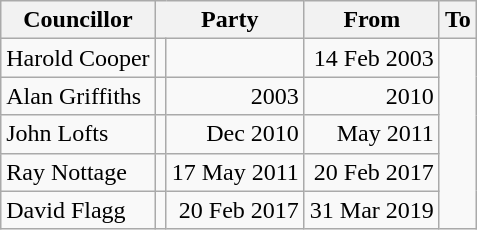<table class=wikitable>
<tr>
<th>Councillor</th>
<th colspan=2>Party</th>
<th>From</th>
<th>To</th>
</tr>
<tr>
<td>Harold Cooper</td>
<td></td>
<td></td>
<td align=right>14 Feb 2003</td>
</tr>
<tr>
<td>Alan Griffiths</td>
<td></td>
<td align=right>2003</td>
<td align=right>2010</td>
</tr>
<tr>
<td>John Lofts</td>
<td></td>
<td align=right>Dec 2010</td>
<td align=right>May 2011</td>
</tr>
<tr>
<td>Ray Nottage</td>
<td></td>
<td align=right>17 May 2011</td>
<td align=right>20 Feb 2017</td>
</tr>
<tr>
<td>David Flagg</td>
<td></td>
<td align=right>20 Feb 2017</td>
<td align=right>31 Mar 2019</td>
</tr>
</table>
